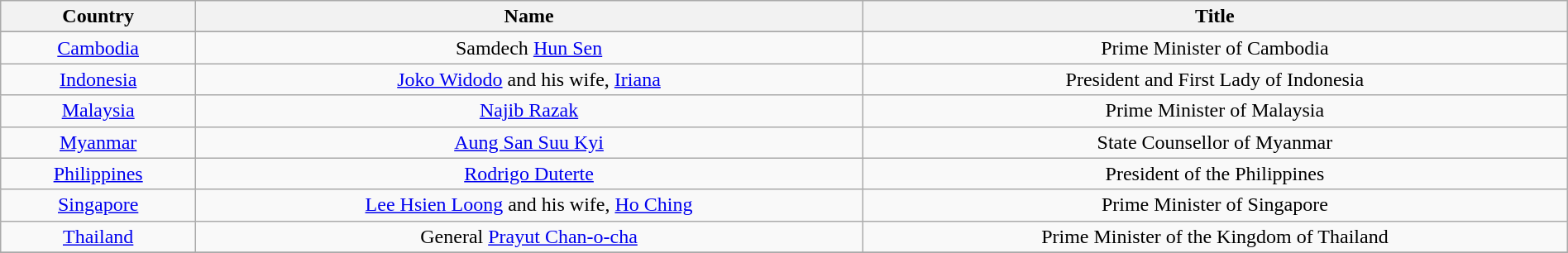<table width=100% class="wikitable">
<tr>
<th>Country</th>
<th>Name</th>
<th>Title</th>
</tr>
<tr>
</tr>
<tr>
<td align="center"> <a href='#'>Cambodia</a></td>
<td align="center">Samdech <a href='#'>Hun Sen</a></td>
<td align="center">Prime Minister of Cambodia</td>
</tr>
<tr>
<td align="center"> <a href='#'>Indonesia</a></td>
<td align="center"><a href='#'>Joko Widodo</a> and his wife, <a href='#'>Iriana</a></td>
<td align="center">President and First Lady of Indonesia</td>
</tr>
<tr>
<td align="center"> <a href='#'>Malaysia</a></td>
<td align="center"><a href='#'>Najib Razak</a></td>
<td align="center">Prime Minister of Malaysia</td>
</tr>
<tr>
<td align="center"> <a href='#'>Myanmar</a></td>
<td align="center"><a href='#'>Aung San Suu Kyi</a></td>
<td align="center">State Counsellor of Myanmar</td>
</tr>
<tr>
<td align="center"> <a href='#'>Philippines</a></td>
<td align="center"><a href='#'>Rodrigo Duterte</a></td>
<td align="center">President of the Philippines</td>
</tr>
<tr>
<td align="center"> <a href='#'>Singapore</a></td>
<td align="center"><a href='#'>Lee Hsien Loong</a> and his wife, <a href='#'>Ho Ching</a></td>
<td align="center">Prime Minister of Singapore</td>
</tr>
<tr>
<td align="center"> <a href='#'>Thailand</a></td>
<td align="center">General <a href='#'>Prayut Chan-o-cha</a></td>
<td align="center">Prime Minister of the Kingdom of Thailand</td>
</tr>
<tr>
</tr>
</table>
